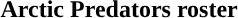<table class="toccolours" style="text-align: left;">
<tr>
<td colspan="4"><strong>Arctic Predators roster</strong></td>
</tr>
<tr>
<td style="font-size: 95%;" valign="top"><br>



























</td>
</tr>
<tr playern |9 Larry Stovall-Moody>
</tr>
</table>
